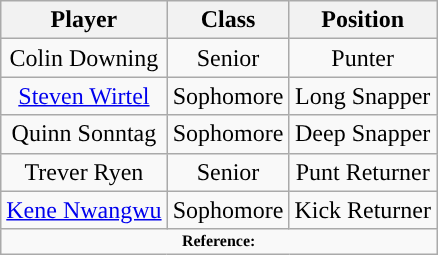<table class="wikitable" style="text-align: center">
<tr align=center>
<th>Player</th>
<th>Class</th>
<th>Position</th>
</tr>
<tr>
<td>Colin Downing</td>
<td>Senior</td>
<td>Punter</td>
</tr>
<tr>
<td><a href='#'>Steven Wirtel</a></td>
<td>Sophomore</td>
<td>Long Snapper</td>
</tr>
<tr>
<td>Quinn Sonntag</td>
<td>Sophomore</td>
<td>Deep Snapper</td>
</tr>
<tr>
<td>Trever Ryen</td>
<td>Senior</td>
<td>Punt Returner</td>
</tr>
<tr>
<td><a href='#'>Kene Nwangwu</a></td>
<td>Sophomore</td>
<td>Kick Returner</td>
</tr>
<tr>
<td colspan="3"  style="font-size:8pt; text-align:center;"><strong>Reference:</strong></td>
</tr>
</table>
